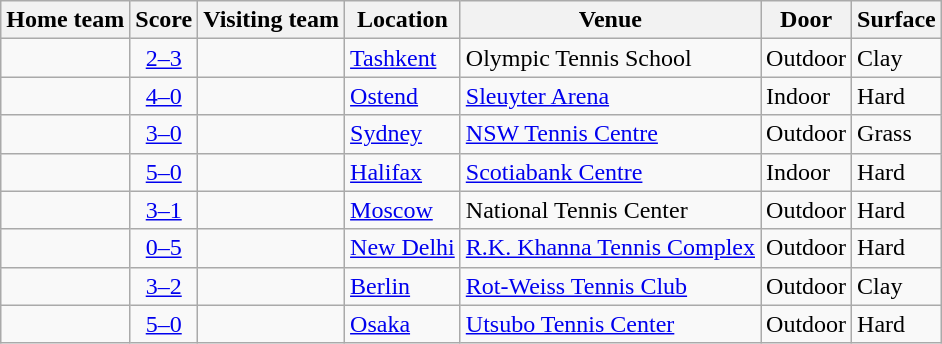<table class="wikitable" style="border:1px solid #aaa;">
<tr>
<th>Home team</th>
<th>Score</th>
<th>Visiting team</th>
<th>Location</th>
<th>Venue</th>
<th>Door</th>
<th>Surface</th>
</tr>
<tr>
<td></td>
<td style="text-align:center;"><a href='#'>2–3</a></td>
<td><strong></strong></td>
<td><a href='#'>Tashkent</a></td>
<td>Olympic Tennis School</td>
<td>Outdoor</td>
<td>Clay</td>
</tr>
<tr>
<td><strong></strong></td>
<td style="text-align:center;"><a href='#'>4–0</a></td>
<td></td>
<td><a href='#'>Ostend</a></td>
<td><a href='#'>Sleuyter Arena</a></td>
<td>Indoor</td>
<td>Hard</td>
</tr>
<tr>
<td><strong></strong></td>
<td style="text-align:center;"><a href='#'>3–0</a></td>
<td></td>
<td><a href='#'>Sydney</a></td>
<td><a href='#'>NSW Tennis Centre</a></td>
<td>Outdoor</td>
<td>Grass</td>
</tr>
<tr>
<td><strong></strong></td>
<td style="text-align:center;"><a href='#'>5–0</a></td>
<td></td>
<td><a href='#'>Halifax</a></td>
<td><a href='#'>Scotiabank Centre</a></td>
<td>Indoor</td>
<td>Hard</td>
</tr>
<tr>
<td><strong></strong></td>
<td style="text-align:center;"><a href='#'>3–1</a></td>
<td></td>
<td><a href='#'>Moscow</a></td>
<td>National Tennis Center</td>
<td>Outdoor</td>
<td>Hard</td>
</tr>
<tr>
<td></td>
<td style="text-align:center;"><a href='#'>0–5</a></td>
<td><strong></strong></td>
<td><a href='#'>New Delhi</a></td>
<td><a href='#'>R.K. Khanna Tennis Complex</a></td>
<td>Outdoor</td>
<td>Hard</td>
</tr>
<tr>
<td><strong></strong></td>
<td style="text-align:center;"><a href='#'>3–2</a></td>
<td></td>
<td><a href='#'>Berlin</a></td>
<td><a href='#'>Rot-Weiss Tennis Club</a></td>
<td>Outdoor</td>
<td>Clay</td>
</tr>
<tr>
<td><strong></strong></td>
<td style="text-align:center;"><a href='#'>5–0</a></td>
<td></td>
<td><a href='#'>Osaka</a></td>
<td><a href='#'>Utsubo Tennis Center</a></td>
<td>Outdoor</td>
<td>Hard</td>
</tr>
</table>
